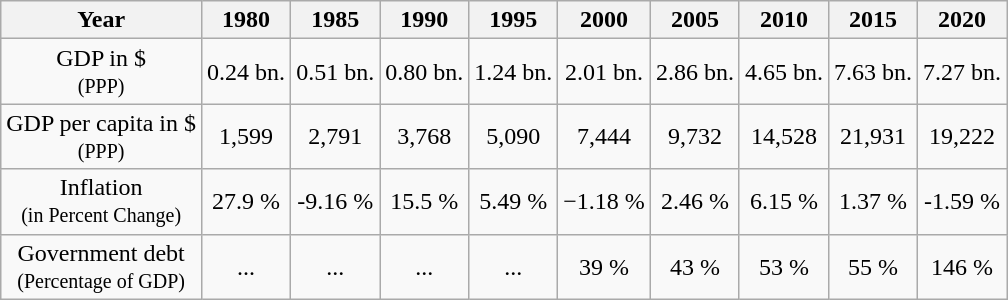<table class="wikitable sortable static-row-numbers static-row-header-text"  style="text-align: center;">
<tr>
<th>Year</th>
<th>1980</th>
<th>1985</th>
<th>1990</th>
<th>1995</th>
<th>2000</th>
<th>2005</th>
<th>2010</th>
<th>2015</th>
<th>2020</th>
</tr>
<tr>
<td>GDP in $<br><small>(PPP)</small></td>
<td>0.24 bn.</td>
<td>0.51 bn.</td>
<td>0.80 bn.</td>
<td>1.24 bn.</td>
<td>2.01 bn.</td>
<td>2.86 bn.</td>
<td>4.65 bn.</td>
<td>7.63 bn.</td>
<td>7.27 bn.</td>
</tr>
<tr>
<td>GDP per capita in $<br><small>(PPP)</small></td>
<td>1,599</td>
<td>2,791</td>
<td>3,768</td>
<td>5,090</td>
<td>7,444</td>
<td>9,732</td>
<td>14,528</td>
<td>21,931</td>
<td>19,222</td>
</tr>
<tr>
<td>Inflation<br><small>(in Percent Change)</small></td>
<td>27.9 %</td>
<td>-9.16 %</td>
<td>15.5 %</td>
<td>5.49 %</td>
<td>−1.18 %</td>
<td>2.46 %</td>
<td>6.15 %</td>
<td>1.37 %</td>
<td>-1.59 %</td>
</tr>
<tr>
<td>Government debt<br><small>(Percentage of GDP)</small></td>
<td>...</td>
<td>...</td>
<td>...</td>
<td>...</td>
<td>39 %</td>
<td>43 %</td>
<td>53 %</td>
<td>55 %</td>
<td>146 %</td>
</tr>
</table>
